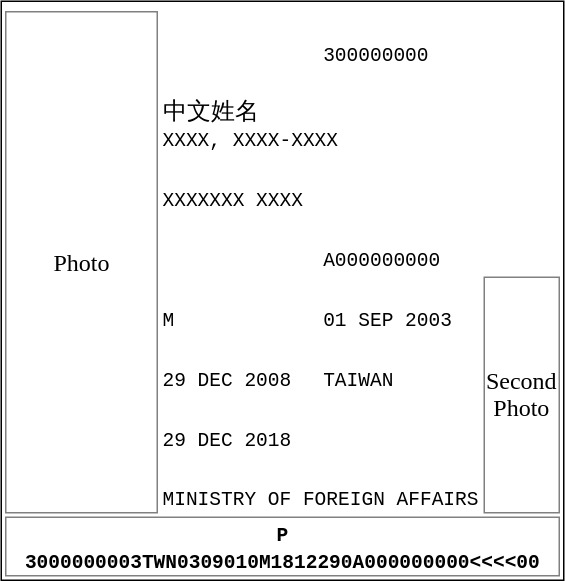<table>
<tr>
<td><br><table style="margin:auto; border:1px solid black; line-height:1.1;" lang="zh-TW">
<tr>
<th width=100></th>
<th colspan=4></th>
</tr>
<tr>
<td rowspan="8"  style="text-align:center; border:1px solid gray;">Photo</td>
<td><br></td>
<td><br></td>
<td><br><code>300000000</code></td>
<td rowspan=3></td>
</tr>
<tr>
<td colspan=3><br>中文姓名<br><code>XXXX, XXXX-XXXX</code></td>
</tr>
<tr>
<td colspan=3><br><code>XXXXXXX XXXX</code></td>
</tr>
<tr>
<td colspan=2><br></td>
<td colspan=2><br><code>A000000000</code></td>
</tr>
<tr>
<td colspan=2><br><code>M</code></td>
<td><br><code>01 SEP 2003</code></td>
<td rowspan="4"  style="text-align:center; border:1px solid gray;">Second<br>Photo</td>
</tr>
<tr>
<td colspan=2><br><code>29 DEC 2008</code></td>
<td><br><code>TAIWAN</code></td>
</tr>
<tr>
<td colspan=2><br><code>29 DEC 2018</code></td>
<td></td>
</tr>
<tr>
<td colspan=3><br><code>MINISTRY OF FOREIGN AFFAIRS</code></td>
</tr>
<tr>
<td colspan="5"  style="text-align:center; border:1px solid gray;"><strong><code>P<TWNXXXX<<XXXX<XXXX<<<<<<<<<<<<<<<<<<<<<<<<</code></strong><br><strong><code>3000000003TWN0309010M1812290A000000000<<<<00</code></strong></td>
</tr>
</table>
</td>
</tr>
</table>
